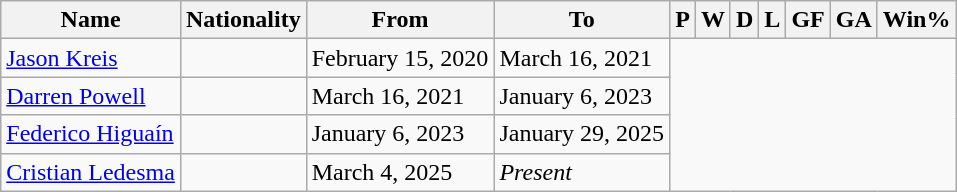<table class="wikitable plainrowheaders sortable" style="text-align:center">
<tr>
<th>Name</th>
<th>Nationality</th>
<th>From</th>
<th class="unsortable">To</th>
<th>P</th>
<th>W</th>
<th>D</th>
<th>L</th>
<th>GF</th>
<th>GA</th>
<th>Win%</th>
</tr>
<tr>
<td scope=row style=text-align:left><a href='#'>Jason Kreis</a></td>
<td align=left></td>
<td align=left>February 15, 2020</td>
<td align=left>March 16, 2021<br></td>
</tr>
<tr>
<td scope=row style=text-align:left><a href='#'>Darren Powell</a></td>
<td align=left></td>
<td align=left>March 16, 2021</td>
<td align=left>January 6, 2023<br></td>
</tr>
<tr>
<td scope=row style=text-align:left><a href='#'>Federico Higuaín</a></td>
<td align=left></td>
<td align=left>January 6, 2023</td>
<td align=left>January 29, 2025<br></td>
</tr>
<tr>
<td scope=row style=text-align:left><a href='#'>Cristian Ledesma</a></td>
<td align=left></td>
<td align=left>March 4, 2025</td>
<td align=left><em>Present</em><br></td>
</tr>
</table>
